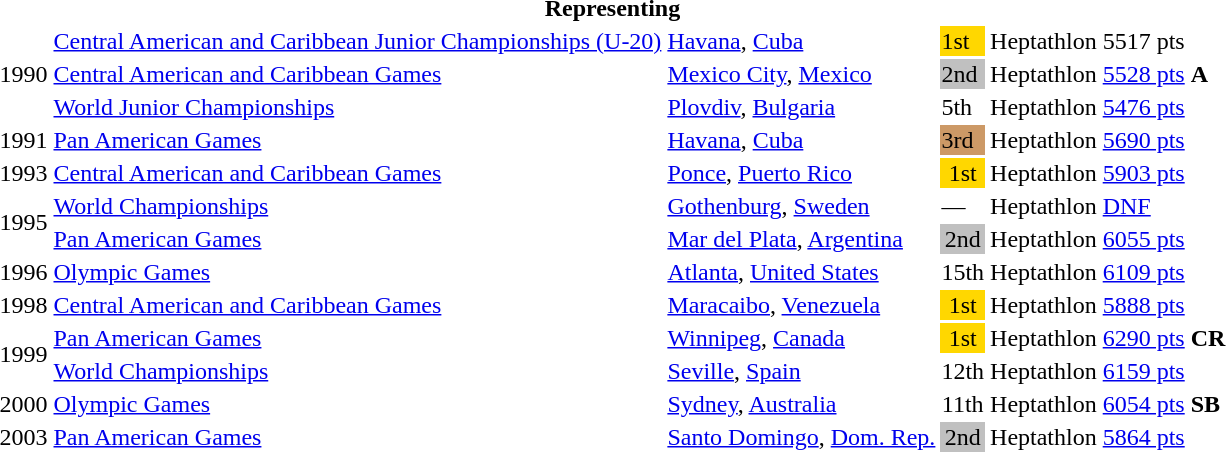<table>
<tr>
<th colspan="6">Representing </th>
</tr>
<tr>
<td rowspan = "3">1990</td>
<td><a href='#'>Central American and Caribbean Junior Championships (U-20)</a></td>
<td><a href='#'>Havana</a>, <a href='#'>Cuba</a></td>
<td bgcolor=gold>1st</td>
<td>Heptathlon</td>
<td>5517 pts</td>
</tr>
<tr>
<td><a href='#'>Central American and Caribbean Games</a></td>
<td><a href='#'>Mexico City</a>, <a href='#'>Mexico</a></td>
<td bgcolor="silver">2nd</td>
<td>Heptathlon</td>
<td><a href='#'>5528 pts</a> <strong>A</strong></td>
</tr>
<tr>
<td><a href='#'>World Junior Championships</a></td>
<td><a href='#'>Plovdiv</a>, <a href='#'>Bulgaria</a></td>
<td>5th</td>
<td>Heptathlon</td>
<td><a href='#'>5476 pts</a></td>
</tr>
<tr>
<td>1991</td>
<td><a href='#'>Pan American Games</a></td>
<td><a href='#'>Havana</a>, <a href='#'>Cuba</a></td>
<td bgcolor="cc9966">3rd</td>
<td>Heptathlon</td>
<td><a href='#'>5690 pts</a></td>
</tr>
<tr>
<td>1993</td>
<td><a href='#'>Central American and Caribbean Games</a></td>
<td><a href='#'>Ponce</a>, <a href='#'>Puerto Rico</a></td>
<td bgcolor="gold" align="center">1st</td>
<td>Heptathlon</td>
<td><a href='#'>5903 pts</a></td>
</tr>
<tr>
<td rowspan = "2">1995</td>
<td><a href='#'>World Championships</a></td>
<td><a href='#'>Gothenburg</a>, <a href='#'>Sweden</a></td>
<td>—</td>
<td>Heptathlon</td>
<td><a href='#'>DNF</a></td>
</tr>
<tr>
<td><a href='#'>Pan American Games</a></td>
<td><a href='#'>Mar del Plata</a>, <a href='#'>Argentina</a></td>
<td bgcolor="silver" align="center">2nd</td>
<td>Heptathlon</td>
<td><a href='#'>6055 pts</a></td>
</tr>
<tr>
<td>1996</td>
<td><a href='#'>Olympic Games</a></td>
<td><a href='#'>Atlanta</a>, <a href='#'>United States</a></td>
<td align="center">15th</td>
<td>Heptathlon</td>
<td><a href='#'>6109 pts</a></td>
</tr>
<tr>
<td>1998</td>
<td><a href='#'>Central American and Caribbean Games</a></td>
<td><a href='#'>Maracaibo</a>, <a href='#'>Venezuela</a></td>
<td bgcolor="gold" align="center">1st</td>
<td>Heptathlon</td>
<td><a href='#'>5888 pts</a></td>
</tr>
<tr>
<td rowspan=2>1999</td>
<td><a href='#'>Pan American Games</a></td>
<td><a href='#'>Winnipeg</a>, <a href='#'>Canada</a></td>
<td bgcolor="gold" align="center">1st</td>
<td>Heptathlon</td>
<td><a href='#'>6290 pts</a> <strong>CR</strong></td>
</tr>
<tr>
<td><a href='#'>World Championships</a></td>
<td><a href='#'>Seville</a>, <a href='#'>Spain</a></td>
<td align="center">12th</td>
<td>Heptathlon</td>
<td><a href='#'>6159 pts</a></td>
</tr>
<tr>
<td>2000</td>
<td><a href='#'>Olympic Games</a></td>
<td><a href='#'>Sydney</a>, <a href='#'>Australia</a></td>
<td align="center">11th</td>
<td>Heptathlon</td>
<td><a href='#'>6054 pts</a> <strong>SB</strong></td>
</tr>
<tr>
<td>2003</td>
<td><a href='#'>Pan American Games</a></td>
<td><a href='#'>Santo Domingo</a>, <a href='#'>Dom. Rep.</a></td>
<td bgcolor="silver" align="center">2nd</td>
<td>Heptathlon</td>
<td><a href='#'>5864 pts</a></td>
</tr>
</table>
